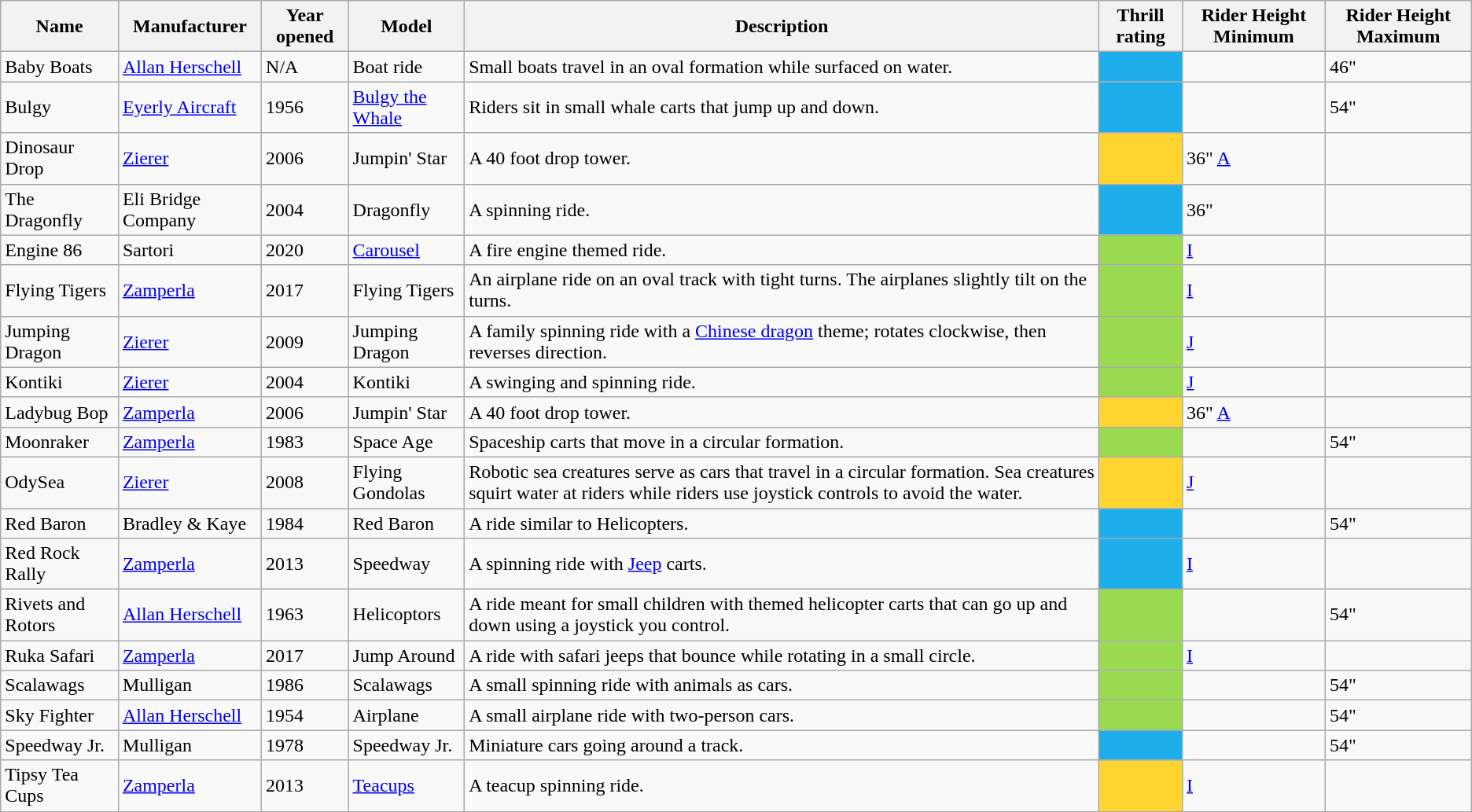<table class="wikitable">
<tr>
<th>Name</th>
<th>Manufacturer</th>
<th>Year opened</th>
<th>Model</th>
<th>Description</th>
<th>Thrill rating</th>
<th>Rider Height Minimum</th>
<th>Rider Height Maximum</th>
</tr>
<tr>
<td>Baby Boats</td>
<td><a href='#'>Allan Herschell</a></td>
<td>N/A</td>
<td>Boat ride</td>
<td>Small boats travel in an oval formation while surfaced on water.</td>
<td align="center" bgcolor="#1CADEA"><strong></strong></td>
<td></td>
<td>46"</td>
</tr>
<tr>
<td>Bulgy</td>
<td><a href='#'>Eyerly Aircraft</a></td>
<td>1956</td>
<td><a href='#'>Bulgy the Whale</a></td>
<td>Riders sit in small whale carts that jump up and down.</td>
<td align="center" bgcolor="#1CADEA"><strong></strong></td>
<td></td>
<td>54"</td>
</tr>
<tr>
<td>Dinosaur Drop</td>
<td><a href='#'>Zierer</a></td>
<td>2006</td>
<td>Jumpin' Star</td>
<td>A 40 foot drop tower.</td>
<td align="center" bgcolor="#FED530"><strong></strong></td>
<td>36" <a href='#'>A</a></td>
<td></td>
</tr>
<tr>
<td>The Dragonfly</td>
<td>Eli Bridge Company</td>
<td>2004</td>
<td>Dragonfly</td>
<td>A spinning ride.</td>
<td align="center" bgcolor="#1CADEA"><strong></strong></td>
<td>36"</td>
<td></td>
</tr>
<tr>
<td>Engine 86</td>
<td>Sartori</td>
<td>2020</td>
<td><a href='#'>Carousel</a></td>
<td>A fire engine themed ride.</td>
<td align="center" bgcolor="#99DA50"><strong></strong></td>
<td><a href='#'>I</a></td>
<td></td>
</tr>
<tr>
<td>Flying Tigers</td>
<td><a href='#'>Zamperla</a></td>
<td>2017</td>
<td>Flying Tigers</td>
<td>An airplane ride on an oval track with tight turns. The airplanes slightly tilt on the turns.</td>
<td align="center" bgcolor="#99DA50"><strong></strong></td>
<td><a href='#'>I</a></td>
<td></td>
</tr>
<tr>
<td>Jumping Dragon</td>
<td><a href='#'>Zierer</a></td>
<td>2009</td>
<td>Jumping Dragon</td>
<td>A family spinning ride with a <a href='#'>Chinese dragon</a> theme; rotates clockwise, then reverses direction.</td>
<td align="center" bgcolor="#99DA50"><strong></strong></td>
<td><a href='#'>J</a></td>
<td></td>
</tr>
<tr>
<td>Kontiki</td>
<td><a href='#'>Zierer</a></td>
<td>2004</td>
<td>Kontiki</td>
<td>A swinging and spinning ride.</td>
<td align="center" bgcolor="#99DA50"><strong></strong></td>
<td><a href='#'>J</a></td>
<td></td>
</tr>
<tr>
<td>Ladybug Bop</td>
<td><a href='#'>Zamperla</a></td>
<td>2006</td>
<td>Jumpin' Star</td>
<td>A 40 foot drop tower.</td>
<td align="center" bgcolor="#FED530"><strong></strong></td>
<td>36" <a href='#'>A</a></td>
<td></td>
</tr>
<tr>
<td>Moonraker</td>
<td><a href='#'>Zamperla</a></td>
<td>1983</td>
<td>Space Age</td>
<td>Spaceship carts that move in a circular formation.</td>
<td align="center" bgcolor="#99DA50"><strong></strong></td>
<td></td>
<td>54"</td>
</tr>
<tr>
<td>OdySea</td>
<td><a href='#'>Zierer</a></td>
<td>2008</td>
<td>Flying Gondolas</td>
<td>Robotic sea creatures serve as cars that travel in a circular formation. Sea creatures squirt water at riders while riders use joystick controls to avoid the water.</td>
<td align="center" bgcolor="#FED530"><strong></strong></td>
<td><a href='#'>J</a></td>
<td></td>
</tr>
<tr>
<td>Red Baron</td>
<td>Bradley & Kaye</td>
<td>1984</td>
<td>Red Baron</td>
<td>A ride similar to Helicopters.</td>
<td align="center" bgcolor="#1CADEA"><strong></strong></td>
<td></td>
<td>54"</td>
</tr>
<tr>
<td>Red Rock Rally</td>
<td><a href='#'>Zamperla</a></td>
<td>2013</td>
<td>Speedway</td>
<td>A spinning ride with <a href='#'>Jeep</a> carts.</td>
<td align="center" bgcolor="#1CADEA"><strong></strong></td>
<td><a href='#'>I</a></td>
<td></td>
</tr>
<tr>
<td>Rivets and Rotors</td>
<td><a href='#'>Allan Herschell</a></td>
<td>1963</td>
<td>Helicoptors</td>
<td>A ride meant for small children with themed helicopter carts that can go up and down using a joystick you control.</td>
<td align="center" bgcolor="#99DA50"><strong></strong></td>
<td></td>
<td>54"</td>
</tr>
<tr>
<td>Ruka Safari</td>
<td><a href='#'>Zamperla</a></td>
<td>2017</td>
<td>Jump Around</td>
<td>A ride with safari jeeps that bounce while rotating in a small circle.</td>
<td align="center" bgcolor="#99DA50"><strong></strong></td>
<td><a href='#'>I</a></td>
<td></td>
</tr>
<tr>
<td>Scalawags</td>
<td>Mulligan</td>
<td>1986</td>
<td>Scalawags</td>
<td>A small spinning ride with animals as cars.</td>
<td align="center" bgcolor="#99DA50"><strong></strong></td>
<td></td>
<td>54"</td>
</tr>
<tr>
<td>Sky Fighter</td>
<td><a href='#'>Allan Herschell</a></td>
<td>1954</td>
<td>Airplane</td>
<td>A small airplane ride with two-person cars.</td>
<td align="center" bgcolor="#99DA50"><strong></strong></td>
<td></td>
<td>54"</td>
</tr>
<tr>
<td>Speedway Jr.</td>
<td>Mulligan</td>
<td>1978</td>
<td>Speedway Jr.</td>
<td>Miniature cars going around a track.</td>
<td align="center" bgcolor="#1CADEA"><strong></strong></td>
<td></td>
<td>54"</td>
</tr>
<tr>
<td>Tipsy Tea Cups</td>
<td><a href='#'>Zamperla</a></td>
<td>2013</td>
<td><a href='#'>Teacups</a></td>
<td>A teacup spinning ride.</td>
<td align="center" bgcolor="#FED530"><strong></strong></td>
<td><a href='#'>I</a></td>
<td></td>
</tr>
</table>
